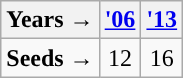<table class="wikitable">
<tr>
<th>Years →</th>
<th><a href='#'>'06</a></th>
<th><a href='#'>'13</a></th>
</tr>
<tr align=center>
<td style="text-align:left; "><strong>Seeds →</strong></td>
<td>12</td>
<td>16</td>
</tr>
</table>
